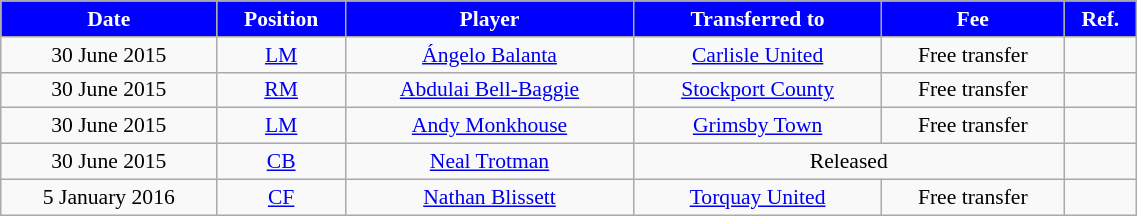<table class="wikitable" style="text-align:center; font-size:90%; width:60%">
<tr>
<th style="background:blue; color:#FFFFFF;">Date</th>
<th style="background:blue; color:#FFFFFF;">Position</th>
<th style="background:blue; color:#FFFFFF;">Player</th>
<th style="background:blue; color:#FFFFFF;">Transferred to</th>
<th style="background:blue; color:#FFFFFF;">Fee</th>
<th style="background:blue; color:#FFFFFF;">Ref.</th>
</tr>
<tr>
<td>30 June 2015</td>
<td><a href='#'>LM</a></td>
<td><a href='#'>Ángelo Balanta</a></td>
<td><a href='#'>Carlisle United</a></td>
<td>Free transfer</td>
<td></td>
</tr>
<tr>
<td>30 June 2015</td>
<td><a href='#'>RM</a></td>
<td><a href='#'>Abdulai Bell-Baggie</a></td>
<td><a href='#'>Stockport County</a></td>
<td>Free transfer</td>
<td></td>
</tr>
<tr>
<td>30 June 2015</td>
<td><a href='#'>LM</a></td>
<td><a href='#'>Andy Monkhouse</a></td>
<td><a href='#'>Grimsby Town</a></td>
<td>Free transfer</td>
<td></td>
</tr>
<tr>
<td>30 June 2015</td>
<td><a href='#'>CB</a></td>
<td><a href='#'>Neal Trotman</a></td>
<td colspan=2>Released</td>
<td></td>
</tr>
<tr>
<td>5 January 2016</td>
<td><a href='#'>CF</a></td>
<td><a href='#'>Nathan Blissett</a></td>
<td><a href='#'>Torquay United</a></td>
<td>Free transfer</td>
<td></td>
</tr>
</table>
